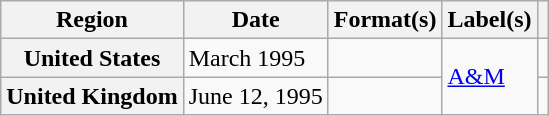<table class="wikitable plainrowheaders">
<tr>
<th scope="col">Region</th>
<th scope="col">Date</th>
<th scope="col">Format(s)</th>
<th scope="col">Label(s)</th>
<th scope="col"></th>
</tr>
<tr>
<th scope="row">United States</th>
<td>March 1995</td>
<td></td>
<td rowspan="2"><a href='#'>A&M</a></td>
<td></td>
</tr>
<tr>
<th scope="row">United Kingdom</th>
<td>June 12, 1995</td>
<td></td>
<td></td>
</tr>
</table>
